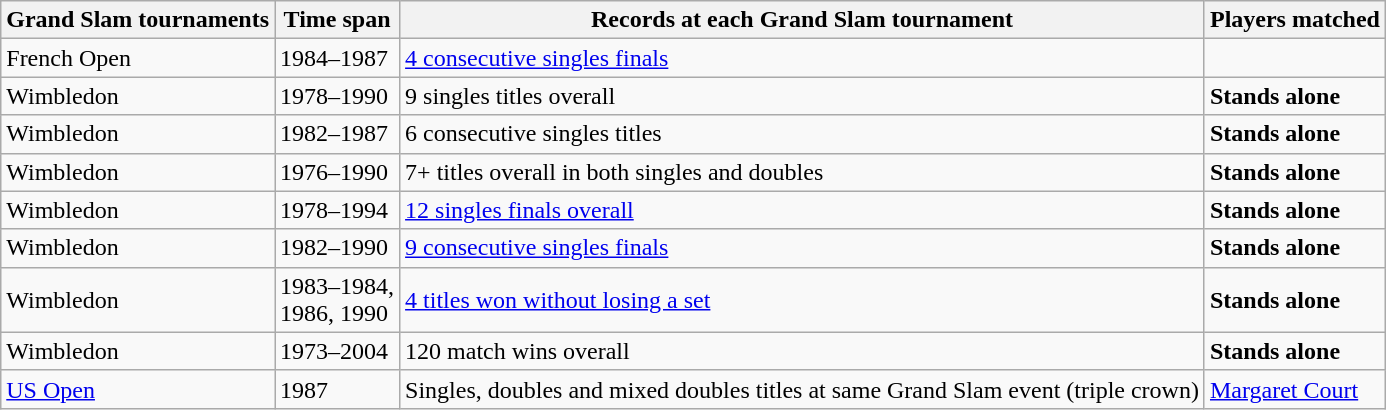<table class="wikitable collapsible collapsed">
<tr>
<th>Grand Slam tournaments</th>
<th>Time span</th>
<th>Records at each Grand Slam tournament</th>
<th>Players matched</th>
</tr>
<tr>
<td>French Open</td>
<td>1984–1987</td>
<td><a href='#'>4 consecutive singles finals</a></td>
<td></td>
</tr>
<tr>
<td>Wimbledon</td>
<td>1978–1990</td>
<td>9 singles titles overall</td>
<td><strong>Stands alone</strong></td>
</tr>
<tr>
<td>Wimbledon</td>
<td>1982–1987</td>
<td>6 consecutive singles titles</td>
<td><strong>Stands alone</strong></td>
</tr>
<tr>
<td>Wimbledon</td>
<td>1976–1990</td>
<td>7+ titles overall in both singles and doubles</td>
<td><strong>Stands alone</strong></td>
</tr>
<tr>
<td>Wimbledon</td>
<td>1978–1994</td>
<td><a href='#'>12 singles finals overall</a></td>
<td><strong>Stands alone</strong></td>
</tr>
<tr>
<td>Wimbledon</td>
<td>1982–1990</td>
<td><a href='#'>9 consecutive singles finals</a></td>
<td><strong>Stands alone</strong></td>
</tr>
<tr>
<td>Wimbledon</td>
<td>1983–1984,<br>1986, 1990</td>
<td><a href='#'>4 titles won without losing a set</a></td>
<td><strong>Stands alone</strong></td>
</tr>
<tr>
<td>Wimbledon</td>
<td>1973–2004</td>
<td>120 match wins overall</td>
<td><strong>Stands alone</strong></td>
</tr>
<tr>
<td><a href='#'>US Open</a></td>
<td>1987</td>
<td>Singles, doubles and mixed doubles titles at same Grand Slam event (triple crown)</td>
<td><a href='#'>Margaret Court</a></td>
</tr>
</table>
